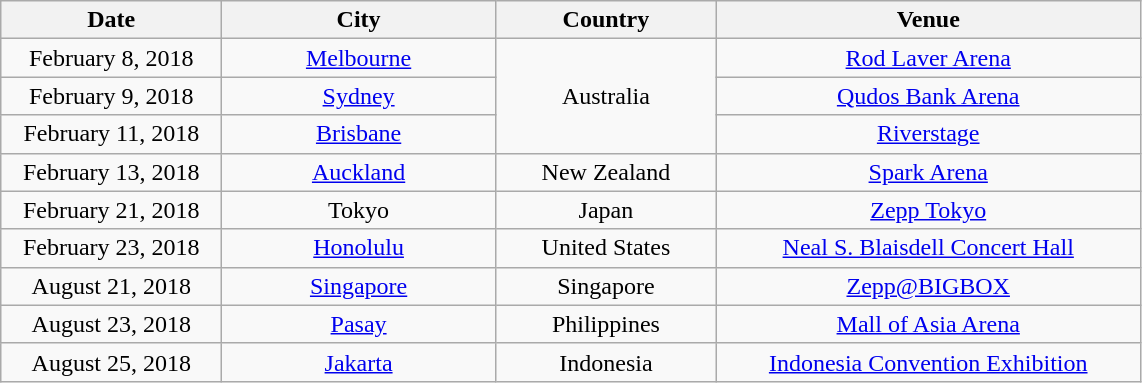<table class="wikitable" style="text-align:center;">
<tr>
<th style="width:140px;">Date</th>
<th style="width:175px;">City</th>
<th style="width:140px;">Country</th>
<th style="width:275px;">Venue</th>
</tr>
<tr>
<td>February 8, 2018</td>
<td><a href='#'>Melbourne</a></td>
<td rowspan="3">Australia</td>
<td><a href='#'>Rod Laver Arena</a></td>
</tr>
<tr>
<td>February 9, 2018</td>
<td><a href='#'>Sydney</a></td>
<td><a href='#'>Qudos Bank Arena</a></td>
</tr>
<tr>
<td>February 11, 2018</td>
<td><a href='#'>Brisbane</a></td>
<td><a href='#'>Riverstage</a></td>
</tr>
<tr>
<td>February 13, 2018</td>
<td><a href='#'>Auckland</a></td>
<td>New Zealand</td>
<td><a href='#'>Spark Arena</a></td>
</tr>
<tr>
<td>February 21, 2018</td>
<td>Tokyo</td>
<td>Japan</td>
<td><a href='#'>Zepp Tokyo</a></td>
</tr>
<tr>
<td>February 23, 2018</td>
<td><a href='#'>Honolulu</a></td>
<td>United States</td>
<td><a href='#'>Neal S. Blaisdell Concert Hall</a></td>
</tr>
<tr>
<td>August 21, 2018</td>
<td><a href='#'>Singapore</a></td>
<td>Singapore</td>
<td><a href='#'>Zepp@BIGBOX</a></td>
</tr>
<tr>
<td>August 23, 2018</td>
<td><a href='#'>Pasay</a></td>
<td>Philippines</td>
<td><a href='#'>Mall of Asia Arena</a></td>
</tr>
<tr>
<td>August 25, 2018</td>
<td><a href='#'>Jakarta</a></td>
<td>Indonesia</td>
<td><a href='#'>Indonesia Convention Exhibition</a></td>
</tr>
</table>
